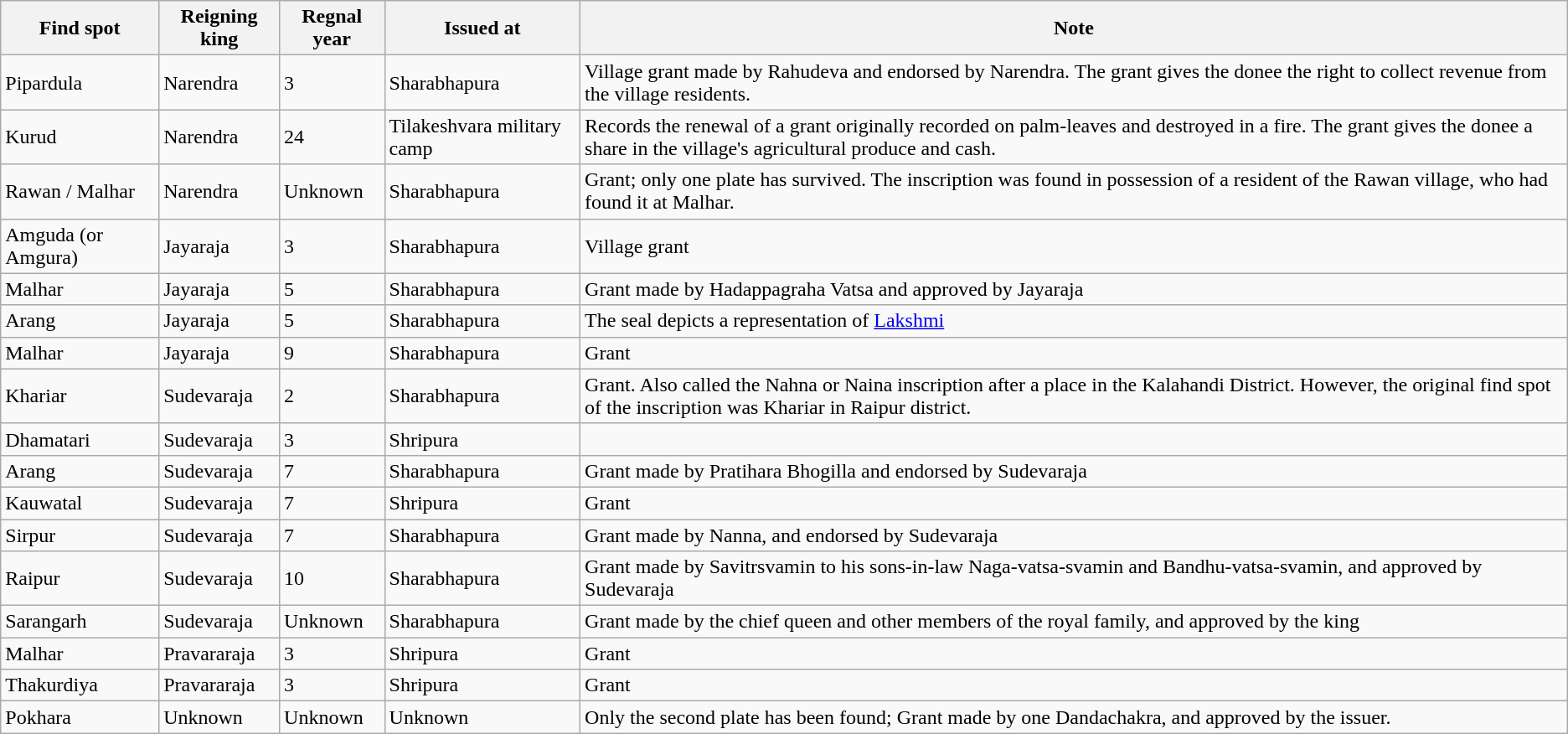<table class="wikitable">
<tr>
<th>Find spot</th>
<th>Reigning king</th>
<th>Regnal year</th>
<th>Issued at</th>
<th>Note</th>
</tr>
<tr>
<td>Pipardula</td>
<td>Narendra</td>
<td>3</td>
<td>Sharabhapura</td>
<td>Village grant made by Rahudeva and endorsed by Narendra. The grant gives the donee the right to collect revenue from the village residents.</td>
</tr>
<tr>
<td>Kurud</td>
<td>Narendra</td>
<td>24</td>
<td>Tilakeshvara military camp</td>
<td>Records the renewal of a grant originally recorded on palm-leaves and destroyed in a fire. The grant gives the donee a share in the village's agricultural produce and cash.</td>
</tr>
<tr>
<td>Rawan / Malhar</td>
<td>Narendra</td>
<td>Unknown</td>
<td>Sharabhapura</td>
<td>Grant; only one plate has survived. The inscription was found in possession of a resident of the Rawan village, who had found it at Malhar.</td>
</tr>
<tr>
<td>Amguda (or Amgura)</td>
<td>Jayaraja</td>
<td>3</td>
<td>Sharabhapura</td>
<td>Village grant</td>
</tr>
<tr>
<td>Malhar</td>
<td>Jayaraja</td>
<td>5</td>
<td>Sharabhapura</td>
<td>Grant made by Hadappagraha Vatsa and approved by Jayaraja</td>
</tr>
<tr>
<td>Arang</td>
<td>Jayaraja</td>
<td>5</td>
<td>Sharabhapura</td>
<td>The seal depicts a representation of <a href='#'>Lakshmi</a></td>
</tr>
<tr>
<td>Malhar</td>
<td>Jayaraja</td>
<td>9</td>
<td>Sharabhapura</td>
<td>Grant</td>
</tr>
<tr>
<td>Khariar</td>
<td>Sudevaraja</td>
<td>2</td>
<td>Sharabhapura</td>
<td>Grant. Also called the Nahna or Naina inscription after a place in the Kalahandi District. However, the original find spot of the inscription was Khariar in Raipur district.</td>
</tr>
<tr>
<td>Dhamatari</td>
<td>Sudevaraja</td>
<td>3</td>
<td>Shripura</td>
<td></td>
</tr>
<tr>
<td>Arang</td>
<td>Sudevaraja</td>
<td>7</td>
<td>Sharabhapura</td>
<td>Grant made by Pratihara Bhogilla and endorsed by Sudevaraja</td>
</tr>
<tr>
<td>Kauwatal</td>
<td>Sudevaraja</td>
<td>7</td>
<td>Shripura</td>
<td>Grant</td>
</tr>
<tr>
<td>Sirpur</td>
<td>Sudevaraja</td>
<td>7</td>
<td>Sharabhapura</td>
<td>Grant made by Nanna, and endorsed by Sudevaraja</td>
</tr>
<tr>
<td>Raipur</td>
<td>Sudevaraja</td>
<td>10</td>
<td>Sharabhapura</td>
<td>Grant made by Savitrsvamin to his sons-in-law Naga-vatsa-svamin and Bandhu-vatsa-svamin, and approved by Sudevaraja</td>
</tr>
<tr>
<td>Sarangarh</td>
<td>Sudevaraja</td>
<td>Unknown</td>
<td>Sharabhapura</td>
<td>Grant made by the chief queen and other members of the royal family, and approved by the king</td>
</tr>
<tr>
<td>Malhar</td>
<td>Pravararaja</td>
<td>3</td>
<td>Shripura</td>
<td>Grant</td>
</tr>
<tr>
<td>Thakurdiya</td>
<td>Pravararaja</td>
<td>3</td>
<td>Shripura</td>
<td>Grant</td>
</tr>
<tr>
<td>Pokhara</td>
<td>Unknown</td>
<td>Unknown</td>
<td>Unknown</td>
<td>Only the second plate has been found; Grant made by one Dandachakra, and approved by the issuer.</td>
</tr>
</table>
